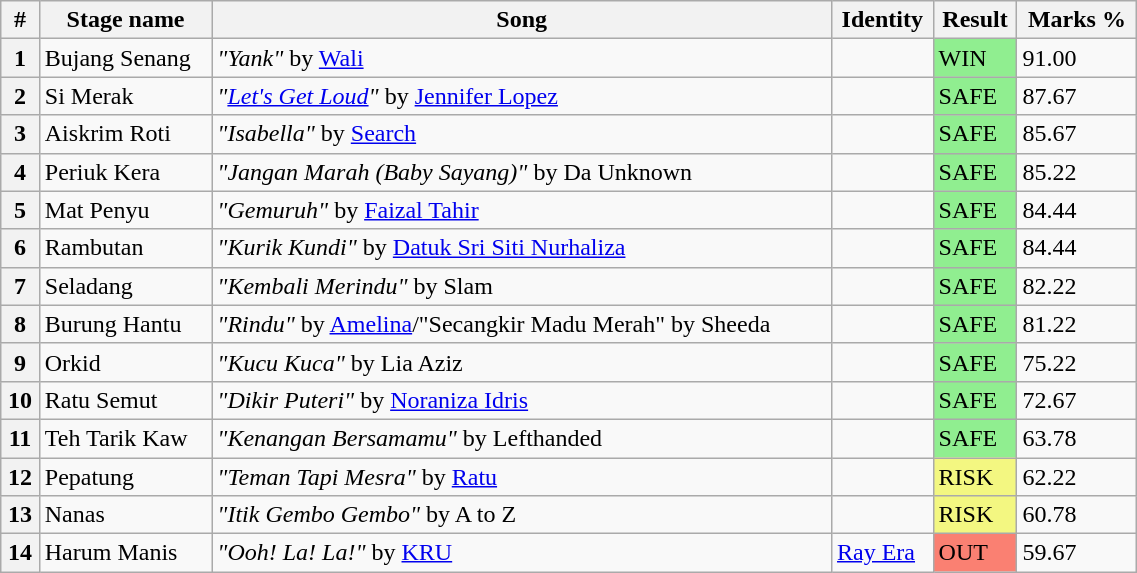<table class="wikitable plainrowheaders" style="width: 60%; style=text-align: center;">
<tr>
<th>#</th>
<th>Stage name</th>
<th>Song</th>
<th>Identity</th>
<th>Result</th>
<th>Marks %</th>
</tr>
<tr>
<th>1</th>
<td>Bujang Senang</td>
<td><em>"Yank"</em> by <a href='#'>Wali</a></td>
<td></td>
<td bgcolor=lightgreen>WIN</td>
<td>91.00</td>
</tr>
<tr>
<th>2</th>
<td>Si Merak</td>
<td><em>"<a href='#'>Let's Get Loud</a>"</em> by <a href='#'>Jennifer Lopez</a></td>
<td></td>
<td bgcolor="lightgreen">SAFE</td>
<td>87.67</td>
</tr>
<tr>
<th>3</th>
<td>Aiskrim Roti</td>
<td><em>"Isabella"</em> by <a href='#'>Search</a></td>
<td></td>
<td bgcolor="lightgreen">SAFE</td>
<td>85.67</td>
</tr>
<tr>
<th>4</th>
<td>Periuk Kera</td>
<td><em>"Jangan Marah (Baby Sayang)"</em> by Da Unknown</td>
<td></td>
<td bgcolor="lightgreen">SAFE</td>
<td>85.22</td>
</tr>
<tr>
<th>5</th>
<td>Mat Penyu</td>
<td><em>"Gemuruh"</em> by <a href='#'>Faizal Tahir</a></td>
<td></td>
<td bgcolor="lightgreen">SAFE</td>
<td>84.44</td>
</tr>
<tr>
<th>6</th>
<td>Rambutan</td>
<td><em>"Kurik Kundi"</em> by <a href='#'>Datuk Sri Siti Nurhaliza</a></td>
<td></td>
<td bgcolor="lightgreen">SAFE</td>
<td>84.44</td>
</tr>
<tr>
<th>7</th>
<td>Seladang</td>
<td><em>"Kembali Merindu"</em> by Slam</td>
<td></td>
<td bgcolor="lightgreen">SAFE</td>
<td>82.22</td>
</tr>
<tr>
<th>8</th>
<td>Burung Hantu</td>
<td><em>"Rindu"</em> by <a href='#'>Amelina</a>/"Secangkir Madu Merah" by Sheeda</td>
<td></td>
<td bgcolor="lightgreen">SAFE</td>
<td>81.22</td>
</tr>
<tr>
<th>9</th>
<td>Orkid</td>
<td><em>"Kucu Kuca"</em> by Lia Aziz</td>
<td></td>
<td bgcolor="lightgreen">SAFE</td>
<td>75.22</td>
</tr>
<tr>
<th>10</th>
<td>Ratu Semut</td>
<td><em>"Dikir Puteri"</em> by <a href='#'>Noraniza Idris</a></td>
<td></td>
<td bgcolor="lightgreen">SAFE</td>
<td>72.67</td>
</tr>
<tr>
<th>11</th>
<td>Teh Tarik Kaw</td>
<td><em>"Kenangan Bersamamu"</em> by Lefthanded</td>
<td></td>
<td bgcolor="lightgreen">SAFE</td>
<td>63.78</td>
</tr>
<tr>
<th>12</th>
<td>Pepatung</td>
<td><em>"Teman Tapi Mesra"</em> by <a href='#'>Ratu</a></td>
<td></td>
<td bgcolor=#F3F781>RISK</td>
<td>62.22</td>
</tr>
<tr>
<th>13</th>
<td>Nanas</td>
<td><em>"Itik Gembo Gembo"</em> by A to Z</td>
<td></td>
<td bgcolor=#F3F781>RISK</td>
<td>60.78</td>
</tr>
<tr>
<th>14</th>
<td>Harum Manis</td>
<td><em>"Ooh! La! La!"</em> by <a href='#'>KRU</a></td>
<td><a href='#'>Ray Era</a></td>
<td bgcolor=salmon>OUT</td>
<td>59.67</td>
</tr>
</table>
